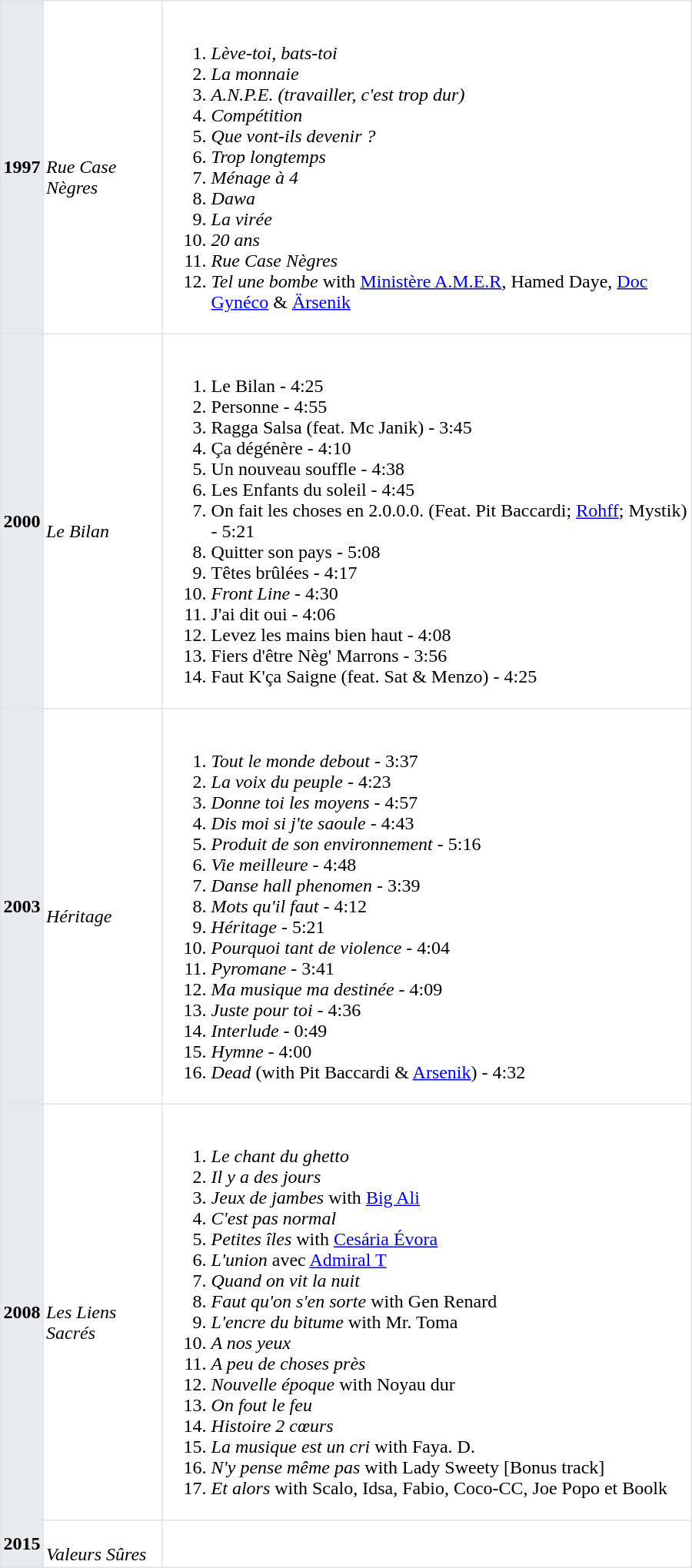<table class="toccolours" border=1 cellpadding=2 cellspacing=0 style="float: lleft; width: 600px; margin: 0 0 1em 1em; border-collapse: collapse; border: 1px solid #E2E2E2;">
<tr>
<th bgcolor="#E7EBEE">1997</th>
<td><br><em>Rue Case Nègres</em></td>
<td><br><ol><li><em>Lève-toi, bats-toi</em></li><li><em>La monnaie</em></li><li><em>A.N.P.E. (travailler, c'est trop dur)</em></li><li><em>Compétition</em></li><li><em>Que vont-ils devenir ?</em></li><li><em>Trop longtemps</em></li><li><em>Ménage à 4</em></li><li><em>Dawa</em></li><li><em>La virée</em></li><li><em>20 ans</em></li><li><em>Rue Case Nègres</em></li><li><em>Tel une bombe</em> with <a href='#'>Ministère A.M.E.R</a>, Hamed Daye, <a href='#'>Doc Gynéco</a> & <a href='#'>Ärsenik</a></li></ol></td>
</tr>
<tr>
<th bgcolor="#E7EBEE">2000</th>
<td><br><em>Le Bilan</em></td>
<td><br><ol><li>Le Bilan - 4:25</li><li>Personne - 4:55</li><li>Ragga Salsa (feat. Mc Janik) - 3:45</li><li>Ça dégénère - 4:10</li><li>Un nouveau souffle - 4:38</li><li>Les Enfants du soleil - 4:45</li><li>On fait les choses en 2.0.0.0. (Feat. Pit Baccardi; <a href='#'>Rohff</a>; Mystik) - 5:21</li><li>Quitter son pays - 5:08</li><li>Têtes brûlées - 4:17</li><li><em>Front Line</em> - 4:30</li><li>J'ai dit oui - 4:06</li><li>Levez les mains bien haut - 4:08</li><li>Fiers d'être Nèg' Marrons - 3:56</li><li>Faut K'ça Saigne (feat. Sat & Menzo) - 4:25</li></ol></td>
</tr>
<tr>
<th bgcolor="#E7EBEE">2003</th>
<td><br><em>Héritage</em></td>
<td><br><ol><li><em>Tout le monde debout</em> - 3:37</li><li><em>La voix du peuple</em> - 4:23</li><li><em>Donne toi les moyens</em> - 4:57</li><li><em>Dis moi si j'te saoule</em> - 4:43</li><li><em>Produit de son environnement</em> - 5:16</li><li><em>Vie meilleure</em> - 4:48</li><li><em>Danse hall phenomen</em> - 3:39</li><li><em>Mots qu'il faut</em> - 4:12</li><li><em>Héritage</em> - 5:21</li><li><em>Pourquoi tant de violence</em> - 4:04</li><li><em>Pyromane</em> - 3:41</li><li><em>Ma musique ma destinée</em> - 4:09</li><li><em>Juste pour toi</em> - 4:36</li><li><em>Interlude</em> - 0:49</li><li><em>Hymne</em> - 4:00</li><li><em>Dead</em> (with Pit Baccardi & <a href='#'>Arsenik</a>) - 4:32</li></ol></td>
</tr>
<tr>
<th bgcolor="#E7EBEE">2008</th>
<td><br><em>Les Liens Sacrés</em></td>
<td><br><ol><li><em>Le chant du ghetto</em></li><li><em>Il y a des jours</em></li><li><em>Jeux de jambes</em> with <a href='#'>Big Ali</a></li><li><em>C'est pas normal</em></li><li><em>Petites îles</em> with <a href='#'>Cesária Évora</a></li><li><em>L'union</em> avec <a href='#'>Admiral T</a></li><li><em>Quand on vit la nuit</em></li><li><em>Faut qu'on s'en sorte</em> with Gen Renard</li><li><em>L'encre du bitume</em> with Mr. Toma</li><li><em>A nos yeux</em></li><li><em>A peu de choses près</em></li><li><em>Nouvelle époque</em> with Noyau dur</li><li><em>On fout le feu</em></li><li><em>Histoire 2 cœurs</em></li><li><em>La musique est un cri</em> with Faya. D.</li><li><em>N'y pense même pas</em> with Lady Sweety [Bonus track]</li><li><em>Et alors</em> with Scalo, Idsa, Fabio, Coco-CC, Joe Popo et Boolk</li></ol></td>
</tr>
<tr>
<th bgcolor="#E7EBEE">2015</th>
<td><br><em>Valeurs Sûres</em></td>
</tr>
</table>
